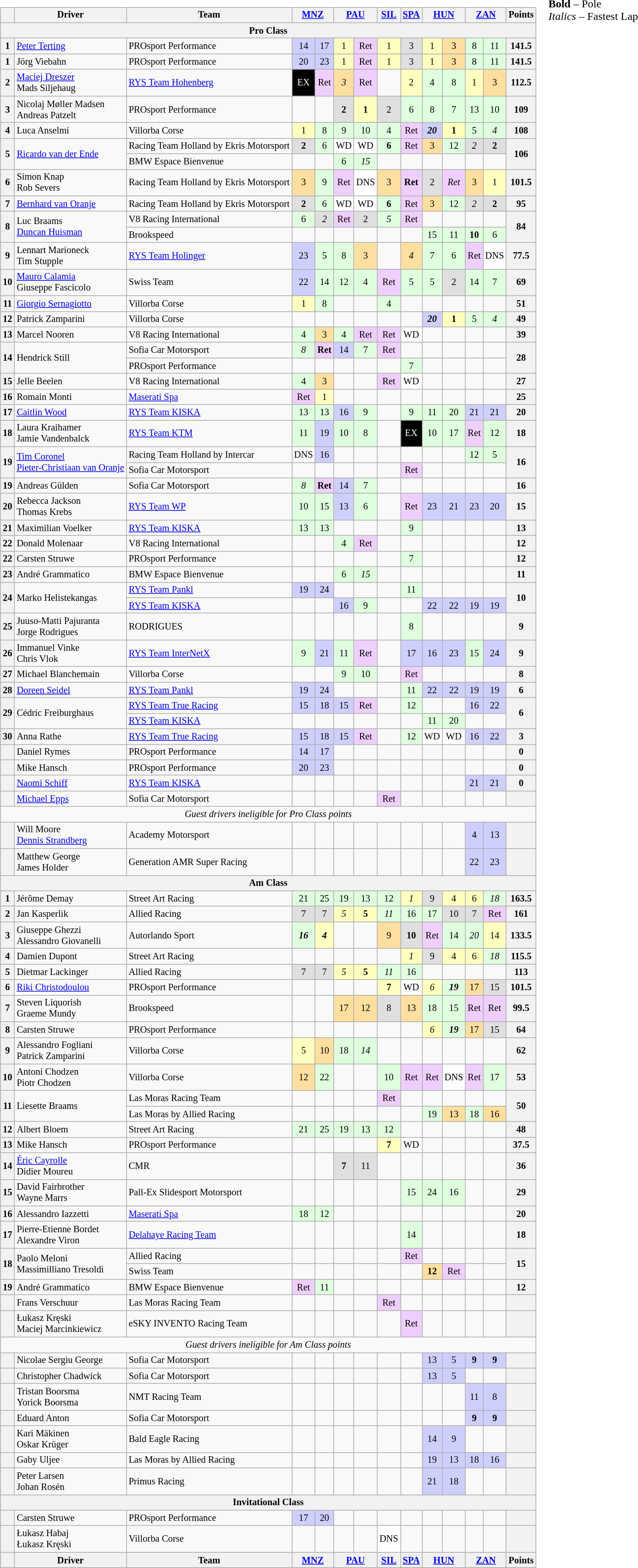<table>
<tr>
<td valign="top"><br><table class="wikitable" style="font-size: 85%; text-align:center;">
<tr>
<th></th>
<th>Driver</th>
<th>Team</th>
<th colspan=2><a href='#'>MNZ</a><br></th>
<th colspan=2><a href='#'>PAU</a><br></th>
<th><a href='#'>SIL</a><br></th>
<th><a href='#'>SPA</a><br></th>
<th colspan=2><a href='#'>HUN</a><br></th>
<th colspan=2><a href='#'>ZAN</a><br></th>
<th>Points</th>
</tr>
<tr>
<th colspan=14>Pro Class</th>
</tr>
<tr>
<th>1</th>
<td align=left> <a href='#'>Peter Terting</a></td>
<td align=left> PROsport Performance</td>
<td style="background:#CFCFFF;">14</td>
<td style="background:#CFCFFF;">17</td>
<td style="background:#FFFFBF;">1</td>
<td style="background:#EFCFFF;">Ret</td>
<td style="background:#FFFFBF;">1</td>
<td style="background:#DFDFDF;">3</td>
<td style="background:#FFFFBF;">1</td>
<td style="background:#FFDF9F;">3</td>
<td style="background:#DFFFDF;">8</td>
<td style="background:#DFFFDF;">11</td>
<th>141.5</th>
</tr>
<tr>
<th>1</th>
<td align=left> Jörg Viebahn</td>
<td align=left> PROsport Performance</td>
<td style="background:#CFCFFF;">20</td>
<td style="background:#CFCFFF;">23</td>
<td style="background:#FFFFBF;">1</td>
<td style="background:#EFCFFF;">Ret</td>
<td style="background:#FFFFBF;">1</td>
<td style="background:#DFDFDF;">3</td>
<td style="background:#FFFFBF;">1</td>
<td style="background:#FFDF9F;">3</td>
<td style="background:#DFFFDF;">8</td>
<td style="background:#DFFFDF;">11</td>
<th>141.5</th>
</tr>
<tr>
<th>2</th>
<td align=left> <a href='#'>Maciej Dreszer</a><br> Mads Siljehaug</td>
<td align=left> <a href='#'>RYS Team Hohenberg</a></td>
<td style="background:#000000; color:white;">EX</td>
<td style="background:#EFCFFF;">Ret</td>
<td style="background:#FFDF9F;"><em>3</em></td>
<td style="background:#EFCFFF;">Ret</td>
<td></td>
<td style="background:#FFFFBF;">2</td>
<td style="background:#DFFFDF;">4</td>
<td style="background:#DFFFDF;">8</td>
<td style="background:#FFFFBF;">1</td>
<td style="background:#FFDF9F;">3</td>
<th>112.5</th>
</tr>
<tr>
<th>3</th>
<td align=left> Nicolaj Møller Madsen<br> Andreas Patzelt</td>
<td align=left> PROsport Performance</td>
<td></td>
<td></td>
<td style="background:#DFDFDF;"><strong>2</strong></td>
<td style="background:#FFFFBF;"><strong>1</strong></td>
<td style="background:#DFDFDF;">2</td>
<td style="background:#DFFFDF;">6</td>
<td style="background:#DFFFDF;">8</td>
<td style="background:#DFFFDF;">7</td>
<td style="background:#DFFFDF;">13</td>
<td style="background:#DFFFDF;">10</td>
<th>109</th>
</tr>
<tr>
<th>4</th>
<td align=left> Luca Anselmi</td>
<td align=left> Villorba Corse</td>
<td style="background:#FFFFBF;">1</td>
<td style="background:#DFFFDF;">8</td>
<td style="background:#DFFFDF;">9</td>
<td style="background:#DFFFDF;">10</td>
<td style="background:#DFFFDF;">4</td>
<td style="background:#EFCFFF;">Ret</td>
<td style="background:#CFCFFF;"><strong><em>20</em></strong></td>
<td style="background:#FFFFBF;"><strong>1</strong></td>
<td style="background:#DFFFDF;">5</td>
<td style="background:#DFFFDF;"><em>4</em></td>
<th>108</th>
</tr>
<tr>
<th rowspan=2>5</th>
<td rowspan=2 align=left> <a href='#'>Ricardo van der Ende</a></td>
<td align=left> Racing Team Holland by Ekris Motorsport</td>
<td style="background:#DFDFDF;"><strong>2</strong></td>
<td style="background:#DFFFDF;">6</td>
<td style="background:#FFFFFF;">WD</td>
<td style="background:#FFFFFF;">WD</td>
<td style="background:#DFFFDF;"><strong>6</strong></td>
<td style="background:#EFCFFF;">Ret</td>
<td style="background:#FFDF9F;">3</td>
<td style="background:#DFFFDF;">12</td>
<td style="background:#DFDFDF;"><em>2</em></td>
<td style="background:#DFDFDF;"><strong>2</strong></td>
<th rowspan=2>106</th>
</tr>
<tr>
<td align=left> BMW Espace Bienvenue</td>
<td></td>
<td></td>
<td style="background:#DFFFDF;">6</td>
<td style="background:#DFFFDF;"><em>15</em></td>
<td></td>
<td></td>
<td></td>
<td></td>
<td></td>
<td></td>
</tr>
<tr>
<th>6</th>
<td align=left> Simon Knap<br> Rob Severs</td>
<td align=left> Racing Team Holland by Ekris Motorsport</td>
<td style="background:#FFDF9F;">3</td>
<td style="background:#DFFFDF;">9</td>
<td style="background:#EFCFFF;">Ret</td>
<td style="background:#FFFFFF;">DNS</td>
<td style="background:#FFDF9F;">3</td>
<td style="background:#EFCFFF;"><strong>Ret</strong></td>
<td style="background:#DFDFDF;">2</td>
<td style="background:#EFCFFF;"><em>Ret</em></td>
<td style="background:#FFDF9F;">3</td>
<td style="background:#FFFFBF;">1</td>
<th>101.5</th>
</tr>
<tr>
<th>7</th>
<td align=left> <a href='#'>Bernhard van Oranje</a></td>
<td align=left> Racing Team Holland by Ekris Motorsport</td>
<td style="background:#DFDFDF;"><strong>2</strong></td>
<td style="background:#DFFFDF;">6</td>
<td style="background:#FFFFFF;">WD</td>
<td style="background:#FFFFFF;">WD</td>
<td style="background:#DFFFDF;"><strong>6</strong></td>
<td style="background:#EFCFFF;">Ret</td>
<td style="background:#FFDF9F;">3</td>
<td style="background:#DFFFDF;">12</td>
<td style="background:#DFDFDF;"><em>2</em></td>
<td style="background:#DFDFDF;"><strong>2</strong></td>
<th>95</th>
</tr>
<tr>
<th rowspan=2>8</th>
<td rowspan=2 align=left> Luc Braams<br> <a href='#'>Duncan Huisman</a></td>
<td align=left> V8 Racing International</td>
<td style="background:#DFFFDF;">6</td>
<td style="background:#DFDFDF;"><em>2</em></td>
<td style="background:#EFCFFF;">Ret</td>
<td style="background:#DFDFDF;">2</td>
<td style="background:#DFFFDF;"><em>5</em></td>
<td style="background:#EFCFFF;">Ret</td>
<td></td>
<td></td>
<td></td>
<td></td>
<th rowspan=2>84</th>
</tr>
<tr>
<td align=left> Brookspeed</td>
<td></td>
<td></td>
<td></td>
<td></td>
<td></td>
<td></td>
<td style="background:#DFFFDF;">15</td>
<td style="background:#DFFFDF;">11</td>
<td style="background:#DFFFDF;"><strong>10</strong></td>
<td style="background:#DFFFDF;">6</td>
</tr>
<tr>
<th>9</th>
<td align=left> Lennart Marioneck<br> Tim Stupple</td>
<td align=left> <a href='#'>RYS Team Holinger</a></td>
<td style="background:#CFCFFF;">23</td>
<td style="background:#DFFFDF;">5</td>
<td style="background:#DFFFDF;">8</td>
<td style="background:#FFDF9F;">3</td>
<td></td>
<td style="background:#FFDF9F;"><em>4</em></td>
<td style="background:#DFFFDF;">7</td>
<td style="background:#DFFFDF;">6</td>
<td style="background:#EFCFFF;">Ret</td>
<td style="background:#FFFFFF;">DNS</td>
<th>77.5</th>
</tr>
<tr>
<th>10</th>
<td align=left> <a href='#'>Mauro Calamia</a><br> Giuseppe Fascicolo</td>
<td align=left> Swiss Team</td>
<td style="background:#CFCFFF;">22</td>
<td style="background:#DFFFDF;">14</td>
<td style="background:#DFFFDF;">12</td>
<td style="background:#DFFFDF;">4</td>
<td style="background:#EFCFFF;">Ret</td>
<td style="background:#DFFFDF;">5</td>
<td style="background:#DFFFDF;">5</td>
<td style="background:#DFDFDF;">2</td>
<td style="background:#DFFFDF;">14</td>
<td style="background:#DFFFDF;">7</td>
<th>69</th>
</tr>
<tr>
<th>11</th>
<td align=left> <a href='#'>Giorgio Sernagiotto</a></td>
<td align=left> Villorba Corse</td>
<td style="background:#FFFFBF;">1</td>
<td style="background:#DFFFDF;">8</td>
<td></td>
<td></td>
<td style="background:#DFFFDF;">4</td>
<td></td>
<td></td>
<td></td>
<td></td>
<td></td>
<th>51</th>
</tr>
<tr>
<th>12</th>
<td align=left> Patrick Zamparini</td>
<td align=left> Villorba Corse</td>
<td></td>
<td></td>
<td></td>
<td></td>
<td></td>
<td></td>
<td style="background:#CFCFFF;"><strong><em>20</em></strong></td>
<td style="background:#FFFFBF;"><strong>1</strong></td>
<td style="background:#DFFFDF;">5</td>
<td style="background:#DFFFDF;"><em>4</em></td>
<th>49</th>
</tr>
<tr>
<th>13</th>
<td align=left> Marcel Nooren</td>
<td align=left> V8 Racing International</td>
<td style="background:#DFFFDF;">4</td>
<td style="background:#FFDF9F;">3</td>
<td style="background:#DFFFDF;">4</td>
<td style="background:#EFCFFF;">Ret</td>
<td style="background:#EFCFFF;">Ret</td>
<td style="background:#FFFFFF;">WD</td>
<td></td>
<td></td>
<td></td>
<td></td>
<th>39</th>
</tr>
<tr>
<th rowspan=2>14</th>
<td rowspan=2 align=left> Hendrick Still</td>
<td align=left> Sofia Car Motorsport</td>
<td style="background:#DFFFDF;"><em>8</em></td>
<td style="background:#EFCFFF;"><strong>Ret</strong></td>
<td style="background:#CFCFFF;">14</td>
<td style="background:#DFFFDF;">7</td>
<td style="background:#EFCFFF;">Ret</td>
<td></td>
<td></td>
<td></td>
<td></td>
<td></td>
<th rowspan=2>28</th>
</tr>
<tr>
<td align=left> PROsport Performance</td>
<td></td>
<td></td>
<td></td>
<td></td>
<td></td>
<td style="background:#DFFFDF;">7</td>
<td></td>
<td></td>
<td></td>
<td></td>
</tr>
<tr>
<th>15</th>
<td align=left> Jelle Beelen</td>
<td align=left> V8 Racing International</td>
<td style="background:#DFFFDF;">4</td>
<td style="background:#FFDF9F;">3</td>
<td></td>
<td></td>
<td style="background:#EFCFFF;">Ret</td>
<td style="background:#FFFFFF;">WD</td>
<td></td>
<td></td>
<td></td>
<td></td>
<th>27</th>
</tr>
<tr>
<th>16</th>
<td align=left> Romain Monti</td>
<td align=left> <a href='#'>Maserati Spa</a></td>
<td style="background:#EFCFFF;">Ret</td>
<td style="background:#FFFFBF;">1</td>
<td></td>
<td></td>
<td></td>
<td></td>
<td></td>
<td></td>
<td></td>
<td></td>
<th>25</th>
</tr>
<tr>
<th>17</th>
<td align=left> <a href='#'>Caitlin Wood</a></td>
<td align=left> <a href='#'>RYS Team KISKA</a></td>
<td style="background:#DFFFDF;">13</td>
<td style="background:#DFFFDF;">13</td>
<td style="background:#CFCFFF;">16</td>
<td style="background:#DFFFDF;">9</td>
<td></td>
<td style="background:#DFFFDF;">9</td>
<td style="background:#DFFFDF;">11</td>
<td style="background:#DFFFDF;">20</td>
<td style="background:#CFCFFF;">21</td>
<td style="background:#CFCFFF;">21</td>
<th>20</th>
</tr>
<tr>
<th>18</th>
<td align=left> Laura Kraihamer<br> Jamie Vandenbalck</td>
<td align=left> <a href='#'>RYS Team KTM</a></td>
<td style="background:#DFFFDF;">11</td>
<td style="background:#CFCFFF;">19</td>
<td style="background:#DFFFDF;">10</td>
<td style="background:#DFFFDF;">8</td>
<td></td>
<td style="background:#000000; color:white;">EX</td>
<td style="background:#DFFFDF;">10</td>
<td style="background:#DFFFDF;">17</td>
<td style="background:#EFCFFF;">Ret</td>
<td style="background:#DFFFDF;">12</td>
<th>18</th>
</tr>
<tr>
<th rowspan=2>19</th>
<td rowspan=2 align=left> <a href='#'>Tim Coronel</a><br> <a href='#'>Pieter-Christiaan van Oranje</a></td>
<td align=left> Racing Team Holland by Intercar</td>
<td style="background:#FFFFFF;">DNS</td>
<td style="background:#CFCFFF;">16</td>
<td></td>
<td></td>
<td></td>
<td></td>
<td></td>
<td></td>
<td style="background:#DFFFDF;">12</td>
<td style="background:#DFFFDF;">5</td>
<th rowspan=2>16</th>
</tr>
<tr>
<td align=left> Sofia Car Motorsport</td>
<td></td>
<td></td>
<td></td>
<td></td>
<td></td>
<td style="background:#EFCFFF;">Ret</td>
<td></td>
<td></td>
<td></td>
<td></td>
</tr>
<tr>
<th>19</th>
<td align=left> Andreas Gülden</td>
<td align=left> Sofia Car Motorsport</td>
<td style="background:#DFFFDF;"><em>8</em></td>
<td style="background:#EFCFFF;"><strong>Ret</strong></td>
<td style="background:#CFCFFF;">14</td>
<td style="background:#DFFFDF;">7</td>
<td></td>
<td></td>
<td></td>
<td></td>
<td></td>
<td></td>
<th>16</th>
</tr>
<tr>
<th>20</th>
<td align=left> Rebecca Jackson<br> Thomas Krebs</td>
<td align=left> <a href='#'>RYS Team WP</a></td>
<td style="background:#DFFFDF;">10</td>
<td style="background:#DFFFDF;">15</td>
<td style="background:#CFCFFF;">13</td>
<td style="background:#DFFFDF;">6</td>
<td></td>
<td style="background:#EFCFFF;">Ret</td>
<td style="background:#CFCFFF;">23</td>
<td style="background:#CFCFFF;">21</td>
<td style="background:#CFCFFF;">23</td>
<td style="background:#CFCFFF;">20</td>
<th>15</th>
</tr>
<tr>
<th>21</th>
<td align=left> Maximilian Voelker</td>
<td align=left> <a href='#'>RYS Team KISKA</a></td>
<td style="background:#DFFFDF;">13</td>
<td style="background:#DFFFDF;">13</td>
<td></td>
<td></td>
<td></td>
<td style="background:#DFFFDF;">9</td>
<td></td>
<td></td>
<td></td>
<td></td>
<th>13</th>
</tr>
<tr>
<th>22</th>
<td align=left> Donald Molenaar</td>
<td align=left> V8 Racing International</td>
<td></td>
<td></td>
<td style="background:#DFFFDF;">4</td>
<td style="background:#EFCFFF;">Ret</td>
<td></td>
<td></td>
<td></td>
<td></td>
<td></td>
<td></td>
<th>12</th>
</tr>
<tr>
<th>22</th>
<td align=left> Carsten Struwe</td>
<td align=left> PROsport Performance</td>
<td></td>
<td></td>
<td></td>
<td></td>
<td></td>
<td style="background:#DFFFDF;">7</td>
<td></td>
<td></td>
<td></td>
<td></td>
<th>12</th>
</tr>
<tr>
<th>23</th>
<td align=left> André Grammatico</td>
<td align=left> BMW Espace Bienvenue</td>
<td></td>
<td></td>
<td style="background:#DFFFDF;">6</td>
<td style="background:#DFFFDF;"><em>15</em></td>
<td></td>
<td></td>
<td></td>
<td></td>
<td></td>
<td></td>
<th>11</th>
</tr>
<tr>
<th rowspan=2>24</th>
<td rowspan=2 align=left> Marko Helistekangas</td>
<td align=left> <a href='#'>RYS Team Pankl</a></td>
<td style="background:#CFCFFF;">19</td>
<td style="background:#CFCFFF;">24</td>
<td></td>
<td></td>
<td></td>
<td style="background:#DFFFDF;">11</td>
<td></td>
<td></td>
<td></td>
<td></td>
<th rowspan=2>10</th>
</tr>
<tr>
<td align=left> <a href='#'>RYS Team KISKA</a></td>
<td></td>
<td></td>
<td style="background:#CFCFFF;">16</td>
<td style="background:#DFFFDF;">9</td>
<td></td>
<td></td>
<td style="background:#CFCFFF;">22</td>
<td style="background:#CFCFFF;">22</td>
<td style="background:#CFCFFF;">19</td>
<td style="background:#CFCFFF;">19</td>
</tr>
<tr>
<th>25</th>
<td align=left> Juuso-Matti Pajuranta<br> Jorge Rodrigues</td>
<td align=left> RODRIGUES</td>
<td></td>
<td></td>
<td></td>
<td></td>
<td></td>
<td style="background:#DFFFDF;">8</td>
<td></td>
<td></td>
<td></td>
<td></td>
<th>9</th>
</tr>
<tr>
<th>26</th>
<td align=left> Immanuel Vinke<br> Chris Vlok</td>
<td align=left> <a href='#'>RYS Team InterNetX</a></td>
<td style="background:#DFFFDF;">9</td>
<td style="background:#CFCFFF;">21</td>
<td style="background:#DFFFDF;">11</td>
<td style="background:#EFCFFF;">Ret</td>
<td></td>
<td style="background:#CFCFFF;">17</td>
<td style="background:#CFCFFF;">16</td>
<td style="background:#CFCFFF;">23</td>
<td style="background:#DFFFDF;">15</td>
<td style="background:#CFCFFF;">24</td>
<th>9</th>
</tr>
<tr>
<th>27</th>
<td align=left> Michael Blanchemain</td>
<td align=left> Villorba Corse</td>
<td></td>
<td></td>
<td style="background:#DFFFDF;">9</td>
<td style="background:#DFFFDF;">10</td>
<td></td>
<td style="background:#EFCFFF;">Ret</td>
<td></td>
<td></td>
<td></td>
<td></td>
<th>8</th>
</tr>
<tr>
<th>28</th>
<td align=left> <a href='#'>Doreen Seidel</a></td>
<td align=left> <a href='#'>RYS Team Pankl</a></td>
<td style="background:#CFCFFF;">19</td>
<td style="background:#CFCFFF;">24</td>
<td></td>
<td></td>
<td></td>
<td style="background:#DFFFDF;">11</td>
<td style="background:#CFCFFF;">22</td>
<td style="background:#CFCFFF;">22</td>
<td style="background:#CFCFFF;">19</td>
<td style="background:#CFCFFF;">19</td>
<th>6</th>
</tr>
<tr>
<th rowspan=2>29</th>
<td rowspan=2 align=left> Cédric Freiburghaus</td>
<td align=left> <a href='#'>RYS Team True Racing</a></td>
<td style="background:#CFCFFF;">15</td>
<td style="background:#CFCFFF;">18</td>
<td style="background:#CFCFFF;">15</td>
<td style="background:#EFCFFF;">Ret</td>
<td></td>
<td style="background:#DFFFDF;">12</td>
<td></td>
<td></td>
<td style="background:#CFCFFF;">16</td>
<td style="background:#CFCFFF;">22</td>
<th rowspan=2>6</th>
</tr>
<tr>
<td align=left> <a href='#'>RYS Team KISKA</a></td>
<td></td>
<td></td>
<td></td>
<td></td>
<td></td>
<td></td>
<td style="background:#DFFFDF;">11</td>
<td style="background:#DFFFDF;">20</td>
<td></td>
<td></td>
</tr>
<tr>
<th>30</th>
<td align=left> Anna Rathe</td>
<td align=left> <a href='#'>RYS Team True Racing</a></td>
<td style="background:#CFCFFF;">15</td>
<td style="background:#CFCFFF;">18</td>
<td style="background:#CFCFFF;">15</td>
<td style="background:#EFCFFF;">Ret</td>
<td></td>
<td style="background:#DFFFDF;">12</td>
<td style="background:#FFFFFF;">WD</td>
<td style="background:#FFFFFF;">WD</td>
<td style="background:#CFCFFF;">16</td>
<td style="background:#CFCFFF;">22</td>
<th>3</th>
</tr>
<tr>
<th></th>
<td align=left> Daniel Rymes</td>
<td align=left> PROsport Performance</td>
<td style="background:#CFCFFF;">14</td>
<td style="background:#CFCFFF;">17</td>
<td></td>
<td></td>
<td></td>
<td></td>
<td></td>
<td></td>
<td></td>
<td></td>
<th>0</th>
</tr>
<tr>
<th></th>
<td align=left> Mike Hansch</td>
<td align=left> PROsport Performance</td>
<td style="background:#CFCFFF;">20</td>
<td style="background:#CFCFFF;">23</td>
<td></td>
<td></td>
<td></td>
<td></td>
<td></td>
<td></td>
<td></td>
<td></td>
<th>0</th>
</tr>
<tr>
<th></th>
<td align=left> <a href='#'>Naomi Schiff</a></td>
<td align=left> <a href='#'>RYS Team KISKA</a></td>
<td></td>
<td></td>
<td></td>
<td></td>
<td></td>
<td></td>
<td></td>
<td></td>
<td style="background:#CFCFFF;">21</td>
<td style="background:#CFCFFF;">21</td>
<th>0</th>
</tr>
<tr>
<th></th>
<td align=left> <a href='#'>Michael Epps</a></td>
<td align=left> Sofia Car Motorsport</td>
<td></td>
<td></td>
<td></td>
<td></td>
<td style="background:#EFCFFF;">Ret</td>
<td></td>
<td></td>
<td></td>
<td></td>
<td></td>
<th></th>
</tr>
<tr>
<td colspan=14><em>Guest drivers ineligible for Pro Class points</em></td>
</tr>
<tr>
<th></th>
<td align=left> Will Moore<br> <a href='#'>Dennis Strandberg</a></td>
<td align=left> Academy Motorsport</td>
<td></td>
<td></td>
<td></td>
<td></td>
<td></td>
<td></td>
<td></td>
<td></td>
<td style="background:#CFCFFF;">4</td>
<td style="background:#CFCFFF;">13</td>
<th></th>
</tr>
<tr>
<th></th>
<td align=left> Matthew George<br> James Holder</td>
<td align=left> Generation AMR Super Racing</td>
<td></td>
<td></td>
<td></td>
<td></td>
<td></td>
<td></td>
<td></td>
<td></td>
<td style="background:#CFCFFF;">22</td>
<td style="background:#CFCFFF;">23</td>
<th></th>
</tr>
<tr>
<th colspan=14>Am Class</th>
</tr>
<tr>
<th>1</th>
<td align=left> Jérôme Demay</td>
<td align=left> Street Art Racing</td>
<td style="background:#DFFFDF;">21</td>
<td style="background:#DFFFDF;">25</td>
<td style="background:#DFFFDF;">19</td>
<td style="background:#DFFFDF;">13</td>
<td style="background:#DFFFDF;">12</td>
<td style="background:#FFFFBF;"><em>1</em></td>
<td style="background:#DFDFDF;">9</td>
<td style="background:#FFFFBF;">4</td>
<td style="background:#FFFFBF;">6</td>
<td style="background:#DFFFDF;"><em>18</em></td>
<th>163.5</th>
</tr>
<tr>
<th>2</th>
<td align=left> Jan Kasperlik</td>
<td align=left> Allied Racing</td>
<td style="background:#DFDFDF;">7</td>
<td style="background:#DFDFDF;">7</td>
<td style="background:#FFFFBF;"><em>5</em></td>
<td style="background:#FFFFBF;"><strong>5</strong></td>
<td style="background:#DFFFDF;"><em>11</em></td>
<td style="background:#DFFFDF;">16</td>
<td style="background:#DFFFDF;">17</td>
<td style="background:#DFDFDF;">10</td>
<td style="background:#DFDFDF;">7</td>
<td style="background:#EFCFFF;">Ret</td>
<th>161</th>
</tr>
<tr>
<th>3</th>
<td align=left> Giuseppe Ghezzi<br> Alessandro Giovanelli</td>
<td align=left> Autorlando Sport</td>
<td style="background:#DFFFDF;"><strong><em>16</em></strong></td>
<td style="background:#FFFFBF;"><strong><em>4</em></strong></td>
<td></td>
<td></td>
<td style="background:#FFDF9F;">9</td>
<td style="background:#DFDFDF;"><strong>10</strong></td>
<td style="background:#EFCFFF;">Ret</td>
<td style="background:#DFFFDF;">14</td>
<td style="background:#DFFFDF;"><em>20</em></td>
<td style="background:#FFFFBF;">14</td>
<th>133.5</th>
</tr>
<tr>
<th>4</th>
<td align=left> Damien Dupont</td>
<td align=left> Street Art Racing</td>
<td></td>
<td></td>
<td></td>
<td></td>
<td></td>
<td style="background:#FFFFBF;"><em>1</em></td>
<td style="background:#DFDFDF;">9</td>
<td style="background:#FFFFBF;">4</td>
<td style="background:#FFFFBF;">6</td>
<td style="background:#DFFFDF;"><em>18</em></td>
<th>115.5</th>
</tr>
<tr>
<th>5</th>
<td align=left> Dietmar Lackinger</td>
<td align=left> Allied Racing</td>
<td style="background:#DFDFDF;">7</td>
<td style="background:#DFDFDF;">7</td>
<td style="background:#FFFFBF;"><em>5</em></td>
<td style="background:#FFFFBF;"><strong>5</strong></td>
<td style="background:#DFFFDF;"><em>11</em></td>
<td style="background:#DFFFDF;">16</td>
<td></td>
<td></td>
<td></td>
<td></td>
<th>113</th>
</tr>
<tr>
<th>6</th>
<td align=left> <a href='#'>Riki Christodoulou</a></td>
<td align=left> PROsport Performance</td>
<td></td>
<td></td>
<td></td>
<td></td>
<td style="background:#FFFFBF;"><strong>7</strong></td>
<td style="background:#FFFFFF;">WD</td>
<td style="background:#FFFFBF;"><em>6</em></td>
<td style="background:#DFFFDF;"><strong><em>19</em></strong></td>
<td style="background:#FFDF9F;">17</td>
<td style="background:#DFDFDF;">15</td>
<th>101.5</th>
</tr>
<tr>
<th>7</th>
<td align=left> Steven Liquorish<br> Graeme Mundy</td>
<td align=left> Brookspeed</td>
<td></td>
<td></td>
<td style="background:#FFDF9F;">17</td>
<td style="background:#FFDF9F;">12</td>
<td style="background:#DFDFDF;">8</td>
<td style="background:#FFDF9F;">13</td>
<td style="background:#DFFFDF;">18</td>
<td style="background:#DFFFDF;">15</td>
<td style="background:#EFCFFF;">Ret</td>
<td style="background:#EFCFFF;">Ret</td>
<th>99.5</th>
</tr>
<tr>
<th>8</th>
<td align=left> Carsten Struwe</td>
<td align=left> PROsport Performance</td>
<td></td>
<td></td>
<td></td>
<td></td>
<td></td>
<td></td>
<td style="background:#FFFFBF;"><em>6</em></td>
<td style="background:#DFFFDF;"><strong><em>19</em></strong></td>
<td style="background:#FFDF9F;">17</td>
<td style="background:#DFDFDF;">15</td>
<th>64</th>
</tr>
<tr>
<th>9</th>
<td align=left> Alessandro Fogliani<br> Patrick Zamparini</td>
<td align=left> Villorba Corse</td>
<td style="background:#FFFFBF;">5</td>
<td style="background:#FFDF9F;">10</td>
<td style="background:#DFFFDF;">18</td>
<td style="background:#DFFFDF;"><em>14</em></td>
<td></td>
<td></td>
<td></td>
<td></td>
<td></td>
<td></td>
<th>62</th>
</tr>
<tr>
<th>10</th>
<td align=left> Antoni Chodzen<br> Piotr Chodzen</td>
<td align=left> Villorba Corse</td>
<td style="background:#FFDF9F;">12</td>
<td style="background:#DFFFDF;">22</td>
<td></td>
<td></td>
<td style="background:#DFFFDF;">10</td>
<td style="background:#EFCFFF;">Ret</td>
<td style="background:#EFCFFF;">Ret</td>
<td style="background:#FFFFFF;">DNS</td>
<td style="background:#EFCFFF;">Ret</td>
<td style="background:#DFFFDF;">17</td>
<th>53</th>
</tr>
<tr>
<th rowspan=2>11</th>
<td rowspan=2 align=left> Liesette Braams</td>
<td align=left> Las Moras Racing Team</td>
<td></td>
<td></td>
<td></td>
<td></td>
<td style="background:#EFCFFF;">Ret</td>
<td></td>
<td></td>
<td></td>
<td></td>
<td></td>
<th rowspan=2>50</th>
</tr>
<tr>
<td align=left> Las Moras by Allied Racing</td>
<td></td>
<td></td>
<td></td>
<td></td>
<td></td>
<td></td>
<td style="background:#DFFFDF;">19</td>
<td style="background:#FFDF9F;">13</td>
<td style="background:#DFFFDF;">18</td>
<td style="background:#FFDF9F;">16</td>
</tr>
<tr>
<th>12</th>
<td align=left> Albert Bloem</td>
<td align=left> Street Art Racing</td>
<td style="background:#DFFFDF;">21</td>
<td style="background:#DFFFDF;">25</td>
<td style="background:#DFFFDF;">19</td>
<td style="background:#DFFFDF;">13</td>
<td style="background:#DFFFDF;">12</td>
<td></td>
<td></td>
<td></td>
<td></td>
<td></td>
<th>48</th>
</tr>
<tr>
<th>13</th>
<td align=left> Mike Hansch</td>
<td align=left> PROsport Performance</td>
<td></td>
<td></td>
<td></td>
<td></td>
<td style="background:#FFFFBF;"><strong>7</strong></td>
<td style="background:#FFFFFF;">WD</td>
<td></td>
<td></td>
<td></td>
<td></td>
<th>37.5</th>
</tr>
<tr>
<th>14</th>
<td align=left> <a href='#'>Éric Cayrolle</a><br> Didier Moureu</td>
<td align=left> CMR</td>
<td></td>
<td></td>
<td style="background:#DFDFDF;"><strong>7</strong></td>
<td style="background:#DFDFDF;">11</td>
<td></td>
<td></td>
<td></td>
<td></td>
<td></td>
<td></td>
<th>36</th>
</tr>
<tr>
<th>15</th>
<td align=left> David Fairbrother<br> Wayne Marrs</td>
<td align=left> Pall-Ex Slidesport Motorsport</td>
<td></td>
<td></td>
<td></td>
<td></td>
<td></td>
<td style="background:#DFFFDF;">15</td>
<td style="background:#DFFFDF;">24</td>
<td style="background:#DFFFDF;">16</td>
<td></td>
<td></td>
<th>29</th>
</tr>
<tr>
<th>16</th>
<td align=left> Alessandro Iazzetti</td>
<td align=left> <a href='#'>Maserati Spa</a></td>
<td style="background:#DFFFDF;">18</td>
<td style="background:#DFFFDF;">12</td>
<td></td>
<td></td>
<td></td>
<td></td>
<td></td>
<td></td>
<td></td>
<td></td>
<th>20</th>
</tr>
<tr>
<th>17</th>
<td align=left> Pierre-Etienne Bordet<br> Alexandre Viron</td>
<td align=left> <a href='#'>Delahaye Racing Team</a></td>
<td></td>
<td></td>
<td></td>
<td></td>
<td></td>
<td style="background:#DFFFDF;">14</td>
<td></td>
<td></td>
<td></td>
<td></td>
<th>18</th>
</tr>
<tr>
<th rowspan=2>18</th>
<td rowspan=2 align=left> Paolo Meloni<br> Massimilliano Tresoldi</td>
<td align=left> Allied Racing</td>
<td></td>
<td></td>
<td></td>
<td></td>
<td></td>
<td style="background:#EFCFFF;">Ret</td>
<td></td>
<td></td>
<td></td>
<td></td>
<th rowspan=2>15</th>
</tr>
<tr>
<td align=left> Swiss Team</td>
<td></td>
<td></td>
<td></td>
<td></td>
<td></td>
<td></td>
<td style="background:#FFDF9F;"><strong>12</strong></td>
<td style="background:#EFCFFF;">Ret</td>
<td></td>
<td></td>
</tr>
<tr>
<th>19</th>
<td align=left> André Grammatico</td>
<td align=left> BMW Espace Bienvenue</td>
<td style="background:#EFCFFF;">Ret</td>
<td style="background:#DFFFDF;">11</td>
<td></td>
<td></td>
<td></td>
<td></td>
<td></td>
<td></td>
<td></td>
<td></td>
<th>12</th>
</tr>
<tr>
<th></th>
<td align=left> Frans Verschuur</td>
<td align=left> Las Moras Racing Team</td>
<td></td>
<td></td>
<td></td>
<td></td>
<td style="background:#EFCFFF;">Ret</td>
<td></td>
<td></td>
<td></td>
<td></td>
<td></td>
<th></th>
</tr>
<tr>
<th></th>
<td align=left> Łukasz Kręski<br> Maciej Marcinkiewicz</td>
<td align=left> eSKY INVENTO Racing Team</td>
<td></td>
<td></td>
<td></td>
<td></td>
<td></td>
<td style="background:#EFCFFF;">Ret</td>
<td></td>
<td></td>
<td></td>
<td></td>
<th></th>
</tr>
<tr>
<td colspan=14><em>Guest drivers ineligible for Am Class points</em></td>
</tr>
<tr>
<th></th>
<td align=left> Nicolae Sergiu George</td>
<td align=left> Sofia Car Motorsport</td>
<td></td>
<td></td>
<td></td>
<td></td>
<td></td>
<td></td>
<td style="background:#CFCFFF;">13</td>
<td style="background:#CFCFFF;">5</td>
<td style="background:#CFCFFF;"><strong>9</strong></td>
<td style="background:#CFCFFF;"><strong>9</strong></td>
<th></th>
</tr>
<tr>
<th></th>
<td align=left> Christopher Chadwick</td>
<td align=left> Sofia Car Motorsport</td>
<td></td>
<td></td>
<td></td>
<td></td>
<td></td>
<td></td>
<td style="background:#CFCFFF;">13</td>
<td style="background:#CFCFFF;">5</td>
<td></td>
<td></td>
<th></th>
</tr>
<tr>
<th></th>
<td align=left> Tristan Boorsma<br> Yorick Boorsma</td>
<td align=left> NMT Racing Team</td>
<td></td>
<td></td>
<td></td>
<td></td>
<td></td>
<td></td>
<td></td>
<td></td>
<td style="background:#CFCFFF;">11</td>
<td style="background:#CFCFFF;">8</td>
<th></th>
</tr>
<tr>
<th></th>
<td align=left> Eduard Anton</td>
<td align=left> Sofia Car Motorsport</td>
<td></td>
<td></td>
<td></td>
<td></td>
<td></td>
<td></td>
<td></td>
<td></td>
<td style="background:#CFCFFF;"><strong>9</strong></td>
<td style="background:#CFCFFF;"><strong>9</strong></td>
<th></th>
</tr>
<tr>
<th></th>
<td align=left> Kari Mäkinen<br> Oskar Krüger</td>
<td align=left> Bald Eagle Racing</td>
<td></td>
<td></td>
<td></td>
<td></td>
<td></td>
<td></td>
<td style="background:#CFCFFF;">14</td>
<td style="background:#CFCFFF;">9</td>
<td></td>
<td></td>
<th></th>
</tr>
<tr>
<th></th>
<td align=left> Gaby Uljee</td>
<td align=left> Las Moras by Allied Racing</td>
<td></td>
<td></td>
<td></td>
<td></td>
<td></td>
<td></td>
<td style="background:#CFCFFF;">19</td>
<td style="background:#CFCFFF;">13</td>
<td style="background:#CFCFFF;">18</td>
<td style="background:#CFCFFF;">16</td>
<th></th>
</tr>
<tr>
<th></th>
<td align=left> Peter Larsen<br> Johan Rosén</td>
<td align=left> Primus Racing</td>
<td></td>
<td></td>
<td></td>
<td></td>
<td></td>
<td></td>
<td style="background:#CFCFFF;">21</td>
<td style="background:#CFCFFF;">18</td>
<td></td>
<td></td>
<th></th>
</tr>
<tr>
<th colspan=14>Invitational Class</th>
</tr>
<tr>
<th></th>
<td align=left> Carsten Struwe</td>
<td align=left> PROsport Performance</td>
<td style="background:#CFCFFF;">17</td>
<td style="background:#CFCFFF;">20</td>
<td></td>
<td></td>
<td></td>
<td></td>
<td></td>
<td></td>
<td></td>
<td></td>
<th></th>
</tr>
<tr>
<th></th>
<td align=left> Łukasz Habaj<br> Łukasz Kręski</td>
<td align=left> Villorba Corse</td>
<td></td>
<td></td>
<td></td>
<td></td>
<td style="background:#FFFFFF;">DNS</td>
<td></td>
<td></td>
<td></td>
<td></td>
<td></td>
<th></th>
</tr>
<tr valign="top">
<th valign=middle></th>
<th valign=middle>Driver</th>
<th valign=middle>Team</th>
<th colspan=2><a href='#'>MNZ</a><br></th>
<th colspan=2><a href='#'>PAU</a><br></th>
<th><a href='#'>SIL</a><br></th>
<th><a href='#'>SPA</a><br></th>
<th colspan=2><a href='#'>HUN</a><br></th>
<th colspan=2><a href='#'>ZAN</a><br></th>
<th valign=middle>Points</th>
</tr>
</table>
</td>
<td valign="top"><br>
<span><strong>Bold</strong> – Pole<br>
<em>Italics</em> – Fastest Lap</span></td>
</tr>
</table>
